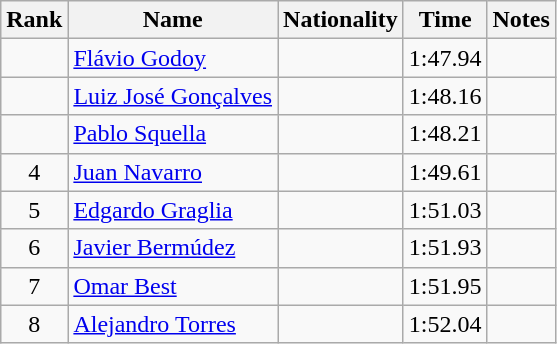<table class="wikitable sortable" style="text-align:center">
<tr>
<th>Rank</th>
<th>Name</th>
<th>Nationality</th>
<th>Time</th>
<th>Notes</th>
</tr>
<tr>
<td></td>
<td align=left><a href='#'>Flávio Godoy</a></td>
<td align=left></td>
<td>1:47.94</td>
<td></td>
</tr>
<tr>
<td></td>
<td align=left><a href='#'>Luiz José Gonçalves</a></td>
<td align=left></td>
<td>1:48.16</td>
<td></td>
</tr>
<tr>
<td></td>
<td align=left><a href='#'>Pablo Squella</a></td>
<td align=left></td>
<td>1:48.21</td>
<td></td>
</tr>
<tr>
<td>4</td>
<td align=left><a href='#'>Juan Navarro</a></td>
<td align=left></td>
<td>1:49.61</td>
<td></td>
</tr>
<tr>
<td>5</td>
<td align=left><a href='#'>Edgardo Graglia</a></td>
<td align=left></td>
<td>1:51.03</td>
<td></td>
</tr>
<tr>
<td>6</td>
<td align=left><a href='#'>Javier Bermúdez</a></td>
<td align=left></td>
<td>1:51.93</td>
<td></td>
</tr>
<tr>
<td>7</td>
<td align=left><a href='#'>Omar Best</a></td>
<td align=left></td>
<td>1:51.95</td>
<td></td>
</tr>
<tr>
<td>8</td>
<td align=left><a href='#'>Alejandro Torres</a></td>
<td align=left></td>
<td>1:52.04</td>
<td></td>
</tr>
</table>
